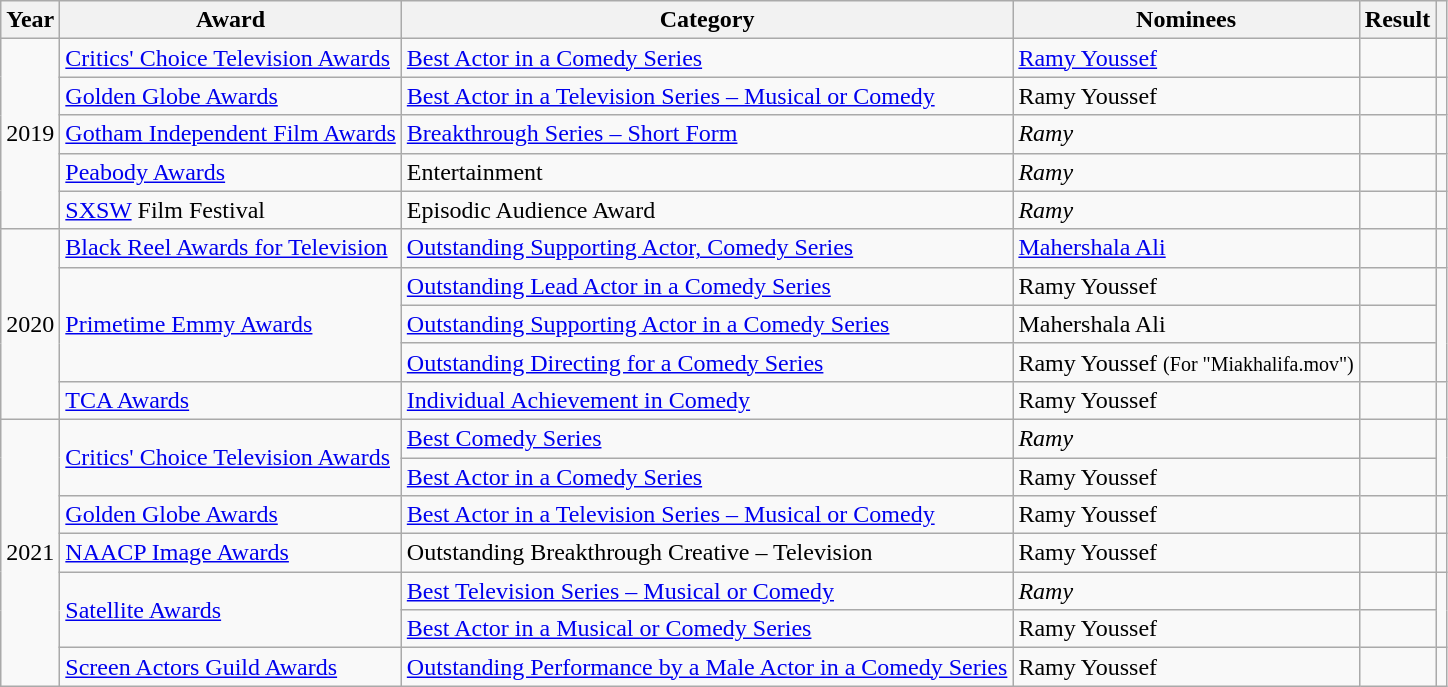<table class="wikitable sortable">
<tr>
<th>Year</th>
<th>Award</th>
<th>Category</th>
<th>Nominees</th>
<th>Result</th>
<th></th>
</tr>
<tr>
<td rowspan="5" style="text-align:center;">2019</td>
<td><a href='#'>Critics' Choice Television Awards</a></td>
<td><a href='#'>Best Actor in a Comedy Series</a></td>
<td><a href='#'>Ramy Youssef</a></td>
<td></td>
<td></td>
</tr>
<tr>
<td><a href='#'>Golden Globe Awards</a></td>
<td><a href='#'>Best Actor in a Television Series – Musical or Comedy</a></td>
<td>Ramy Youssef</td>
<td></td>
<td></td>
</tr>
<tr>
<td><a href='#'>Gotham Independent Film Awards</a></td>
<td><a href='#'>Breakthrough Series – Short Form</a></td>
<td><em>Ramy</em></td>
<td></td>
<td></td>
</tr>
<tr>
<td><a href='#'>Peabody Awards</a></td>
<td>Entertainment</td>
<td><em>Ramy</em></td>
<td></td>
<td></td>
</tr>
<tr>
<td><a href='#'>SXSW</a> Film Festival</td>
<td>Episodic Audience Award</td>
<td><em>Ramy</em></td>
<td></td>
<td></td>
</tr>
<tr>
<td rowspan="5" style="text-align:center;">2020</td>
<td><a href='#'>Black Reel Awards for Television</a></td>
<td><a href='#'>Outstanding Supporting Actor, Comedy Series</a></td>
<td><a href='#'>Mahershala Ali</a></td>
<td></td>
<td></td>
</tr>
<tr>
<td rowspan="3"><a href='#'>Primetime Emmy Awards</a></td>
<td><a href='#'>Outstanding Lead Actor in a Comedy Series</a></td>
<td>Ramy Youssef</td>
<td></td>
<td rowspan="3"></td>
</tr>
<tr>
<td><a href='#'>Outstanding Supporting Actor in a Comedy Series</a></td>
<td>Mahershala Ali</td>
<td></td>
</tr>
<tr>
<td><a href='#'>Outstanding Directing for a Comedy Series</a></td>
<td>Ramy Youssef <small>(For "Miakhalifa.mov")</small></td>
<td></td>
</tr>
<tr>
<td><a href='#'>TCA Awards</a></td>
<td><a href='#'>Individual Achievement in Comedy</a></td>
<td>Ramy Youssef</td>
<td></td>
<td></td>
</tr>
<tr>
<td rowspan="7" style="text-align:center;">2021</td>
<td rowspan="2"><a href='#'>Critics' Choice Television Awards</a></td>
<td><a href='#'>Best Comedy Series</a></td>
<td><em>Ramy</em></td>
<td></td>
<td rowspan="2"></td>
</tr>
<tr>
<td><a href='#'>Best Actor in a Comedy Series</a></td>
<td>Ramy Youssef</td>
<td></td>
</tr>
<tr>
<td><a href='#'>Golden Globe Awards</a></td>
<td><a href='#'>Best Actor in a Television Series – Musical or Comedy</a></td>
<td>Ramy Youssef</td>
<td></td>
<td></td>
</tr>
<tr>
<td><a href='#'>NAACP Image Awards</a></td>
<td>Outstanding Breakthrough Creative – Television</td>
<td>Ramy Youssef</td>
<td></td>
<td></td>
</tr>
<tr>
<td rowspan="2"><a href='#'>Satellite Awards</a></td>
<td><a href='#'>Best Television Series – Musical or Comedy</a></td>
<td><em>Ramy</em></td>
<td></td>
<td rowspan="2"></td>
</tr>
<tr>
<td><a href='#'>Best Actor in a Musical or Comedy Series</a></td>
<td>Ramy Youssef</td>
<td></td>
</tr>
<tr>
<td><a href='#'>Screen Actors Guild Awards</a></td>
<td><a href='#'>Outstanding Performance by a Male Actor in a Comedy Series</a></td>
<td>Ramy Youssef</td>
<td></td>
<td></td>
</tr>
</table>
